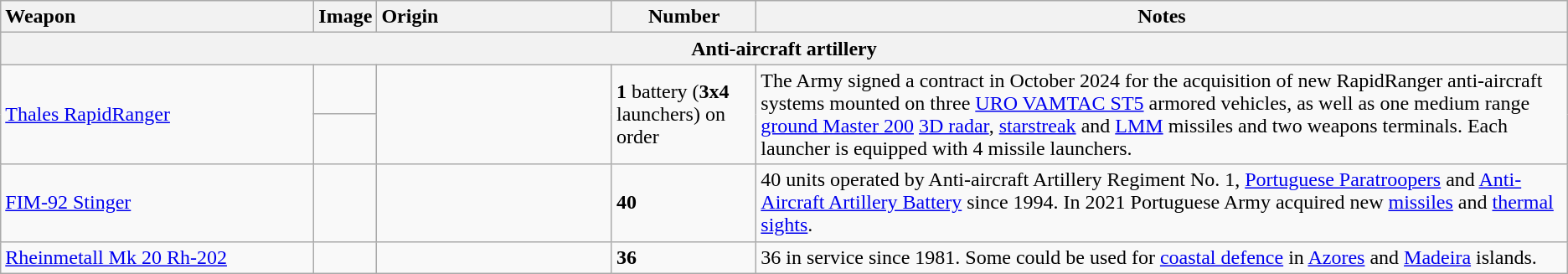<table class="wikitable">
<tr>
<th style="text-align:left; width:20%;">Weapon</th>
<th>Image</th>
<th style="text-align:left; width:15%;">Origin</th>
<th>Number</th>
<th>Notes</th>
</tr>
<tr>
<th colspan="5">Anti-aircraft artillery</th>
</tr>
<tr>
<td rowspan="2"><a href='#'>Thales Rapid</a><a href='#'>Ranger</a></td>
<td></td>
<td rowspan="2"></td>
<td rowspan="2"><strong>1</strong> battery (<strong>3x4</strong> launchers) on order</td>
<td rowspan="2">The Army signed a contract in October 2024 for the acquisition of new RapidRanger anti-aircraft systems mounted on three <a href='#'>URO VAMTAC ST5</a> armored vehicles, as well as one medium range <a href='#'>ground Master 200</a> <a href='#'>3D radar</a>, <a href='#'>starstreak</a> and <a href='#'>LMM</a> missiles and two weapons terminals. Each launcher is equipped with 4 missile launchers.</td>
</tr>
<tr>
<td></td>
</tr>
<tr>
<td><a href='#'>FIM-92 Stinger</a></td>
<td></td>
<td></td>
<td><strong>40</strong></td>
<td>40 units operated by Anti-aircraft Artillery Regiment No. 1, <a href='#'>Portuguese Paratroopers</a> and <a href='#'>Anti-Aircraft Artillery Battery</a> since 1994. In 2021 Portuguese Army acquired new <a href='#'>missiles</a> and <a href='#'>thermal sights</a>.</td>
</tr>
<tr>
<td><a href='#'>Rheinmetall Mk 20 Rh-202</a></td>
<td></td>
<td></td>
<td><strong>36</strong></td>
<td>36 in service since 1981. Some could be used for <a href='#'>coastal defence</a> in <a href='#'>Azores</a> and <a href='#'>Madeira</a> islands.</td>
</tr>
</table>
